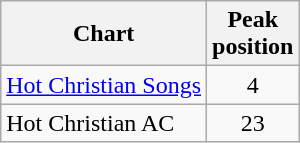<table class="wikitable">
<tr>
<th>Chart</th>
<th>Peak<br>position</th>
</tr>
<tr>
<td><a href='#'>Hot Christian Songs</a></td>
<td align="center">4</td>
</tr>
<tr>
<td>Hot Christian AC</td>
<td align="center">23</td>
</tr>
</table>
